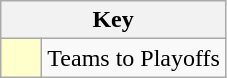<table class="wikitable" style="text-align:center">
<tr>
<th colspan=2>Key</th>
</tr>
<tr>
<td style="background:#ffffcc; width:20px;"></td>
<td align=left>Teams to Playoffs</td>
</tr>
</table>
